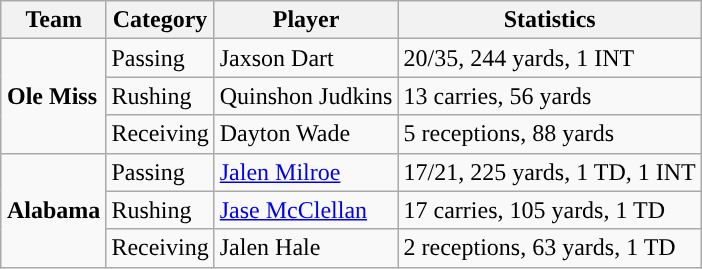<table class="wikitable" style="float: right;">
<tr>
<th>Team</th>
<th>Category</th>
<th>Player</th>
<th>Statistics</th>
</tr>
<tr>
<td rowspan=3><strong>Ole Miss</strong></td>
<td>Passing</td>
<td>Jaxson Dart</td>
<td>20/35, 244 yards, 1 INT</td>
</tr>
<tr>
<td>Rushing</td>
<td>Quinshon Judkins</td>
<td>13 carries, 56 yards</td>
</tr>
<tr>
<td>Receiving</td>
<td>Dayton Wade</td>
<td>5 receptions, 88 yards</td>
</tr>
<tr>
<td rowspan=3><strong>Alabama</strong></td>
<td>Passing</td>
<td><a href='#'>Jalen Milroe</a></td>
<td>17/21, 225 yards, 1 TD, 1 INT</td>
</tr>
<tr>
<td>Rushing</td>
<td><a href='#'>Jase McClellan</a></td>
<td>17 carries, 105 yards, 1 TD</td>
</tr>
<tr>
<td>Receiving</td>
<td>Jalen Hale</td>
<td>2 receptions, 63 yards, 1 TD</td>
</tr>
</table>
